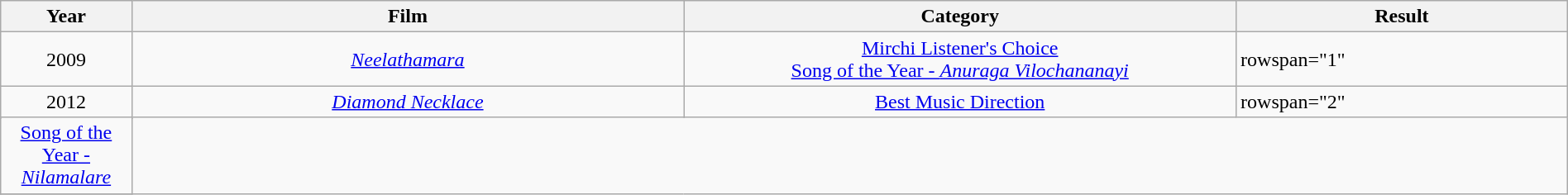<table class="wikitable" style="width:100%;">
<tr>
<th width=5%>Year</th>
<th style="width:25%;">Film</th>
<th style="width:25%;">Category</th>
<th style="width:15%;">Result</th>
</tr>
<tr>
<td style="text-align:center;">2009</td>
<td style="text-align:center;"><em><a href='#'>Neelathamara</a></em></td>
<td style="text-align:center;" rowspan="1"><a href='#'>Mirchi Listener's Choice<br>Song of the Year - <em>Anuraga Vilochananayi</em></a></td>
<td>rowspan="1" </td>
</tr>
<tr>
<td style="text-align:center;" rowspan="2">2012</td>
<td style="text-align:center;" rowspan="2"><em><a href='#'>Diamond Necklace</a></em></td>
<td style="text-align:center;" rowspan="1"><a href='#'>Best Music Direction</a></td>
<td>rowspan="2" </td>
</tr>
<tr style="text-align:center;">
</tr>
<tr>
<td style="text-align:center;" rowspan="1"><a href='#'>Song of the Year - <em>Nilamalare</em></a></td>
</tr>
<tr>
</tr>
</table>
